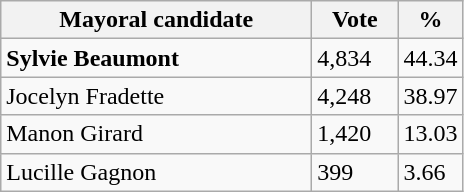<table class="wikitable">
<tr>
<th bgcolor="#DDDDFF" width="200px">Mayoral candidate</th>
<th bgcolor="#DDDDFF" width="50px">Vote</th>
<th bgcolor="#DDDDFF"  width="30px">%</th>
</tr>
<tr>
<td><strong>Sylvie Beaumont</strong></td>
<td>4,834</td>
<td>44.34</td>
</tr>
<tr>
<td>Jocelyn Fradette</td>
<td>4,248</td>
<td>38.97</td>
</tr>
<tr>
<td>Manon Girard</td>
<td>1,420</td>
<td>13.03</td>
</tr>
<tr>
<td>Lucille Gagnon</td>
<td>399</td>
<td>3.66</td>
</tr>
</table>
